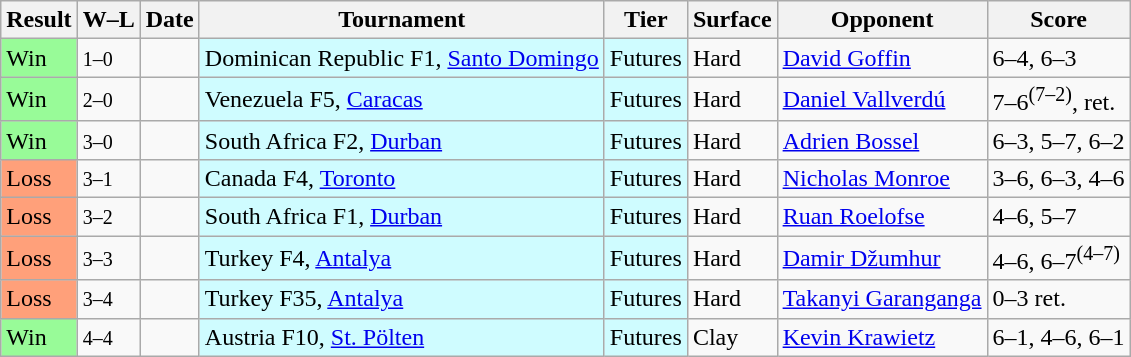<table class="sortable wikitable">
<tr>
<th>Result</th>
<th class="unsortable">W–L</th>
<th>Date</th>
<th>Tournament</th>
<th>Tier</th>
<th>Surface</th>
<th>Opponent</th>
<th class="unsortable">Score</th>
</tr>
<tr>
<td bgcolor=98FB98>Win</td>
<td><small>1–0</small></td>
<td></td>
<td style="background:#cffcff;">Dominican Republic F1, <a href='#'>Santo Domingo</a></td>
<td style="background:#cffcff;">Futures</td>
<td>Hard</td>
<td> <a href='#'>David Goffin</a></td>
<td>6–4, 6–3</td>
</tr>
<tr>
<td bgcolor=98FB98>Win</td>
<td><small>2–0</small></td>
<td></td>
<td style="background:#cffcff;">Venezuela F5, <a href='#'>Caracas</a></td>
<td style="background:#cffcff;">Futures</td>
<td>Hard</td>
<td> <a href='#'>Daniel Vallverdú</a></td>
<td>7–6<sup>(7–2)</sup>, ret.</td>
</tr>
<tr>
<td bgcolor=98FB98>Win</td>
<td><small>3–0</small></td>
<td></td>
<td style="background:#cffcff;">South Africa F2, <a href='#'>Durban</a></td>
<td style="background:#cffcff;">Futures</td>
<td>Hard</td>
<td> <a href='#'>Adrien Bossel</a></td>
<td>6–3, 5–7, 6–2</td>
</tr>
<tr>
<td bgcolor=FFA07A>Loss</td>
<td><small>3–1</small></td>
<td></td>
<td style="background:#cffcff;">Canada F4, <a href='#'>Toronto</a></td>
<td style="background:#cffcff;">Futures</td>
<td>Hard</td>
<td> <a href='#'>Nicholas Monroe</a></td>
<td>3–6, 6–3, 4–6</td>
</tr>
<tr>
<td bgcolor=FFA07A>Loss</td>
<td><small>3–2</small></td>
<td></td>
<td style="background:#cffcff;">South Africa F1, <a href='#'>Durban</a></td>
<td style="background:#cffcff;">Futures</td>
<td>Hard</td>
<td> <a href='#'>Ruan Roelofse</a></td>
<td>4–6, 5–7</td>
</tr>
<tr>
<td bgcolor=FFA07A>Loss</td>
<td><small>3–3</small></td>
<td></td>
<td style="background:#cffcff;">Turkey F4, <a href='#'>Antalya</a></td>
<td style="background:#cffcff;">Futures</td>
<td>Hard</td>
<td> <a href='#'>Damir Džumhur</a></td>
<td>4–6, 6–7<sup>(4–7)</sup></td>
</tr>
<tr>
<td bgcolor=FFA07A>Loss</td>
<td><small>3–4</small></td>
<td></td>
<td style="background:#cffcff;">Turkey F35, <a href='#'>Antalya</a></td>
<td style="background:#cffcff;">Futures</td>
<td>Hard</td>
<td> <a href='#'>Takanyi Garanganga</a></td>
<td>0–3 ret.</td>
</tr>
<tr>
<td bgcolor=98FB98>Win</td>
<td><small>4–4</small></td>
<td></td>
<td style="background:#cffcff;">Austria F10, <a href='#'>St. Pölten</a></td>
<td style="background:#cffcff;">Futures</td>
<td>Clay</td>
<td> <a href='#'>Kevin Krawietz</a></td>
<td>6–1, 4–6, 6–1</td>
</tr>
</table>
